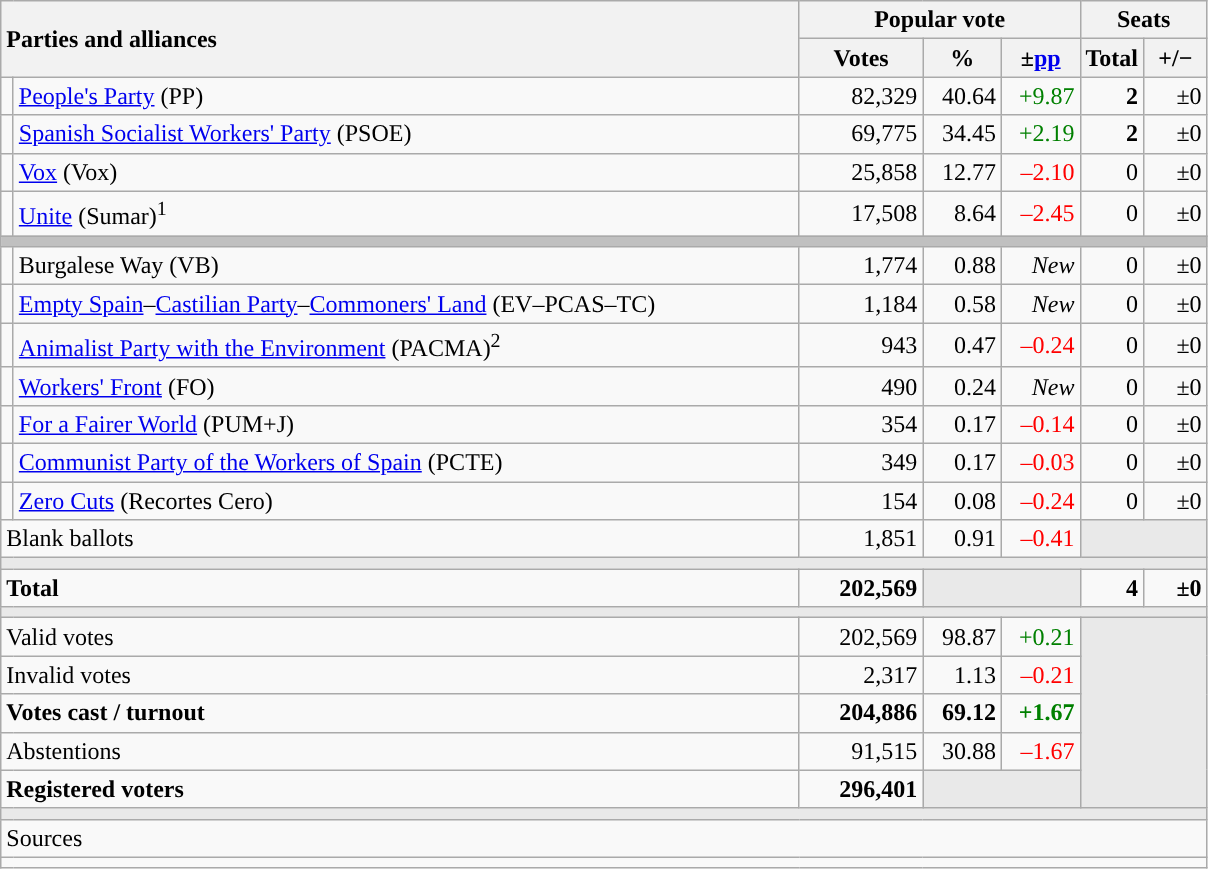<table class="wikitable" style="text-align:right;">
<tr>
<th style="text-align:left;" rowspan="2" colspan="2" width="525">Parties and alliances</th>
<th colspan="3">Popular vote</th>
<th colspan="2">Seats</th>
</tr>
<tr>
<th width="75">Votes</th>
<th width="45">%</th>
<th width="45">±<a href='#'>pp</a></th>
<th width="35">Total</th>
<th width="35">+/−</th>
</tr>
<tr>
<td width="1" style="color:inherit;background:"></td>
<td align="left"><a href='#'>People's Party</a> (PP)</td>
<td>82,329</td>
<td>40.64</td>
<td style="color:green;">+9.87</td>
<td><strong>2</strong></td>
<td>±0</td>
</tr>
<tr>
<td style="color:inherit;background:"></td>
<td align="left"><a href='#'>Spanish Socialist Workers' Party</a> (PSOE)</td>
<td>69,775</td>
<td>34.45</td>
<td style="color:green;">+2.19</td>
<td><strong>2</strong></td>
<td>±0</td>
</tr>
<tr>
<td style="color:inherit;background:"></td>
<td align="left"><a href='#'>Vox</a> (Vox)</td>
<td>25,858</td>
<td>12.77</td>
<td style="color:red;">–2.10</td>
<td>0</td>
<td>±0</td>
</tr>
<tr>
<td style="color:inherit;background:"></td>
<td align="left"><a href='#'>Unite</a> (Sumar)<sup>1</sup></td>
<td>17,508</td>
<td>8.64</td>
<td style="color:red;">–2.45</td>
<td>0</td>
<td>±0</td>
</tr>
<tr>
<td colspan="7" bgcolor="#C0C0C0"></td>
</tr>
<tr>
<td style="color:inherit;background:"></td>
<td align="left">Burgalese Way (VB)</td>
<td>1,774</td>
<td>0.88</td>
<td><em>New</em></td>
<td>0</td>
<td>±0</td>
</tr>
<tr>
<td style="color:inherit;background:"></td>
<td align="left"><a href='#'>Empty Spain</a>–<a href='#'>Castilian Party</a>–<a href='#'>Commoners' Land</a> (EV–PCAS–TC)</td>
<td>1,184</td>
<td>0.58</td>
<td><em>New</em></td>
<td>0</td>
<td>±0</td>
</tr>
<tr>
<td style="color:inherit;background:"></td>
<td align="left"><a href='#'>Animalist Party with the Environment</a> (PACMA)<sup>2</sup></td>
<td>943</td>
<td>0.47</td>
<td style="color:red;">–0.24</td>
<td>0</td>
<td>±0</td>
</tr>
<tr>
<td style="color:inherit;background:"></td>
<td align="left"><a href='#'>Workers' Front</a> (FO)</td>
<td>490</td>
<td>0.24</td>
<td><em>New</em></td>
<td>0</td>
<td>±0</td>
</tr>
<tr>
<td style="color:inherit;background:"></td>
<td align="left"><a href='#'>For a Fairer World</a> (PUM+J)</td>
<td>354</td>
<td>0.17</td>
<td style="color:red;">–0.14</td>
<td>0</td>
<td>±0</td>
</tr>
<tr>
<td style="color:inherit;background:"></td>
<td align="left"><a href='#'>Communist Party of the Workers of Spain</a> (PCTE)</td>
<td>349</td>
<td>0.17</td>
<td style="color:red;">–0.03</td>
<td>0</td>
<td>±0</td>
</tr>
<tr>
<td style="color:inherit;background:"></td>
<td align="left"><a href='#'>Zero Cuts</a> (Recortes Cero)</td>
<td>154</td>
<td>0.08</td>
<td style="color:red;">–0.24</td>
<td>0</td>
<td>±0</td>
</tr>
<tr>
<td align="left" colspan="2">Blank ballots</td>
<td>1,851</td>
<td>0.91</td>
<td style="color:red;">–0.41</td>
<td bgcolor="#E9E9E9" colspan="2"></td>
</tr>
<tr>
<td colspan="7" bgcolor="#E9E9E9"></td>
</tr>
<tr style="font-weight:bold;">
<td align="left" colspan="2">Total</td>
<td>202,569</td>
<td bgcolor="#E9E9E9" colspan="2"></td>
<td>4</td>
<td>±0</td>
</tr>
<tr>
<td colspan="7" bgcolor="#E9E9E9"></td>
</tr>
<tr>
<td align="left" colspan="2">Valid votes</td>
<td>202,569</td>
<td>98.87</td>
<td style="color:green;">+0.21</td>
<td bgcolor="#E9E9E9" colspan="2" rowspan="5"></td>
</tr>
<tr>
<td align="left" colspan="2">Invalid votes</td>
<td>2,317</td>
<td>1.13</td>
<td style="color:red;">–0.21</td>
</tr>
<tr style="font-weight:bold;">
<td align="left" colspan="2">Votes cast / turnout</td>
<td>204,886</td>
<td>69.12</td>
<td style="color:green;">+1.67</td>
</tr>
<tr>
<td align="left" colspan="2">Abstentions</td>
<td>91,515</td>
<td>30.88</td>
<td style="color:red;">–1.67</td>
</tr>
<tr style="font-weight:bold;">
<td align="left" colspan="2">Registered voters</td>
<td>296,401</td>
<td bgcolor="#E9E9E9" colspan="2"></td>
</tr>
<tr>
<td colspan="7" bgcolor="#E9E9E9"></td>
</tr>
<tr>
<td align="left" colspan="7">Sources</td>
</tr>
<tr>
<td colspan="7" style="text-align:left; max-width:790px;"></td>
</tr>
</table>
